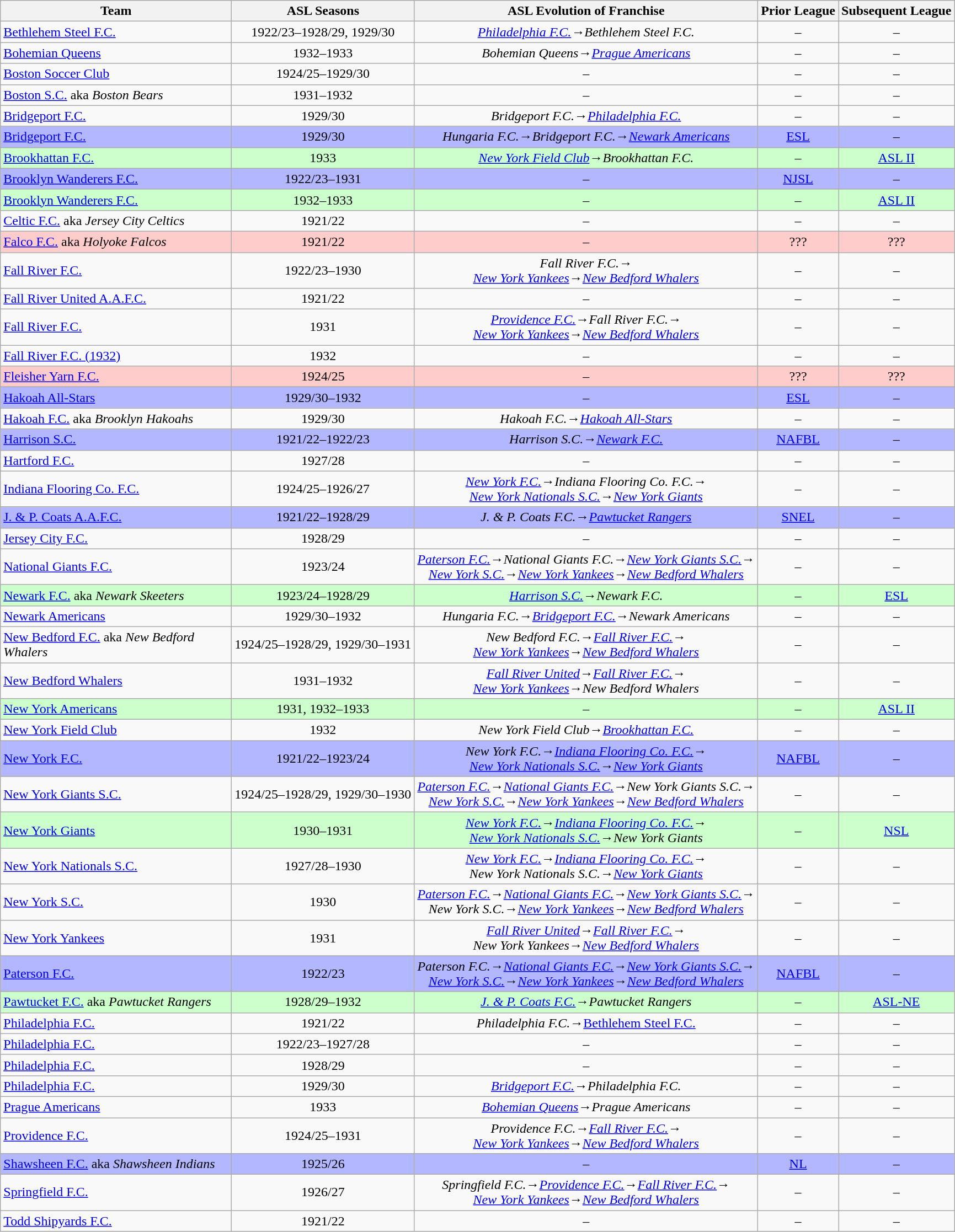<table class="wikitable" style="text-align:center">
<tr>
<th style="width:17em">Team</th>
<th>ASL Seasons</th>
<th>ASL Evolution of Franchise</th>
<th>Prior League</th>
<th>Subsequent League</th>
</tr>
<tr bgcolor=>
<td align=left><a href='#'>Bethlehem Steel F.C.</a></td>
<td>1922/23–1928/29, 1929/30</td>
<td><em><a href='#'>Philadelphia F.C.</a>→Bethlehem Steel F.C.</em></td>
<td>–</td>
<td>–</td>
</tr>
<tr bgcolor=>
<td align=left><a href='#'>Bohemian Queens</a></td>
<td>1932–1933</td>
<td><em>Bohemian Queens</em>→<em><a href='#'>Prague Americans</a></em></td>
<td>–</td>
<td>–</td>
</tr>
<tr bgcolor=>
<td align=left><a href='#'>Boston Soccer Club</a></td>
<td>1924/25–1929/30</td>
<td>–</td>
<td>–</td>
<td>–</td>
</tr>
<tr bgcolor=>
<td align=left><a href='#'>Boston S.C.</a> aka <em>Boston Bears</em></td>
<td>1931–1932</td>
<td>–</td>
<td>–</td>
<td>–</td>
</tr>
<tr bgcolor=>
<td align=left><a href='#'>Bridgeport F.C.</a></td>
<td>1929/30</td>
<td><em>Bridgeport F.C.</em>→<em><a href='#'>Philadelphia F.C.</a></em></td>
<td>–</td>
<td>–</td>
</tr>
<tr style="background:#b3b7ff;">
<td align=left><a href='#'>Bridgeport F.C.</a></td>
<td>1929/30</td>
<td><em>Hungaria F.C.</em>→<em>Bridgeport F.C.</em>→<em><a href='#'>Newark Americans</a></em></td>
<td><a href='#'>ESL</a></td>
<td>–</td>
</tr>
<tr style="background:#cfc;">
<td align=left><a href='#'>Brookhattan F.C.</a></td>
<td>1933</td>
<td><em><a href='#'>New York Field Club</a></em>→<em>Brookhattan F.C.</em></td>
<td>–</td>
<td><a href='#'>ASL II</a></td>
</tr>
<tr style="background:#b3b7ff;">
<td align=left><a href='#'>Brooklyn Wanderers F.C.</a></td>
<td>1922/23–1931</td>
<td>–</td>
<td><a href='#'>NJSL</a></td>
<td>–</td>
</tr>
<tr style="background:#cfc;">
<td align=left><a href='#'>Brooklyn Wanderers F.C.</a></td>
<td>1932–1933</td>
<td>–</td>
<td>–</td>
<td><a href='#'>ASL II</a></td>
</tr>
<tr bgcolor=>
<td align=left><a href='#'>Celtic F.C.</a> aka <em>Jersey City Celtics</em></td>
<td>1921/22</td>
<td>–</td>
<td>–</td>
<td>–</td>
</tr>
<tr style="background:#fcc;">
<td align=left><a href='#'>Falco F.C.</a> aka <em>Holyoke Falcos</em></td>
<td>1921/22</td>
<td>–</td>
<td>???</td>
<td>???</td>
</tr>
<tr bgcolor=>
<td align=left><a href='#'>Fall River F.C.</a></td>
<td>1922/23–1930</td>
<td><em>Fall River F.C.</em>→<br><em><a href='#'>New York Yankees</a></em>→<em><a href='#'>New Bedford Whalers</a></em></td>
<td>–</td>
<td>–</td>
</tr>
<tr bgcolor=>
<td align=left><a href='#'>Fall River United A.A.F.C.</a></td>
<td>1921/22</td>
<td>–</td>
<td>–</td>
<td>–</td>
</tr>
<tr bgcolor=>
<td align=left><a href='#'>Fall River F.C.</a></td>
<td>1931</td>
<td><em><a href='#'>Providence F.C.</a></em>→<em>Fall River F.C.</em>→<br><em><a href='#'>New York Yankees</a></em>→<em><a href='#'>New Bedford Whalers</a></em></td>
<td>–</td>
<td>–</td>
</tr>
<tr bgcolor=>
<td align=left><a href='#'>Fall River F.C. (1932)</a></td>
<td>1932</td>
<td>–</td>
<td>–</td>
<td>–</td>
</tr>
<tr style="background:#fcc;">
<td align=left><a href='#'>Fleisher Yarn F.C.</a></td>
<td>1924/25</td>
<td>–</td>
<td>???</td>
<td>???</td>
</tr>
<tr style="background:#b3b7ff;">
<td align=left><a href='#'>Hakoah All-Stars</a></td>
<td>1929/30–1932</td>
<td>–</td>
<td><a href='#'>ESL</a></td>
<td>–</td>
</tr>
<tr bgcolor=>
<td align=left><a href='#'>Hakoah F.C.</a> aka <em>Brooklyn Hakoahs</em></td>
<td>1929/30</td>
<td><em>Hakoah F.C.</em>→<em><a href='#'>Hakoah All-Stars</a></em></td>
<td>–</td>
<td>–</td>
</tr>
<tr style="background:#b3b7ff;">
<td align=left><a href='#'>Harrison S.C.</a></td>
<td>1921/22–1922/23</td>
<td><em>Harrison S.C.</em>→<em><a href='#'>Newark F.C.</a></em></td>
<td><a href='#'>NAFBL</a></td>
<td>–</td>
</tr>
<tr bgcolor=>
<td align=left><a href='#'>Hartford F.C.</a></td>
<td>1927/28</td>
<td>–</td>
<td>–</td>
<td>–</td>
</tr>
<tr bgcolor=>
<td align=left><a href='#'>Indiana Flooring Co. F.C.</a></td>
<td>1924/25–1926/27</td>
<td><em><a href='#'>New York F.C.</a></em>→<em>Indiana Flooring Co. F.C.</em>→<br><em><a href='#'>New York Nationals S.C.</a></em>→<em><a href='#'>New York Giants</a></em></td>
<td>–</td>
<td>–</td>
</tr>
<tr style="background:#b3b7ff;">
<td align=left><a href='#'>J. & P. Coats A.A.F.C.</a></td>
<td>1921/22–1928/29</td>
<td><em>J. & P. Coats F.C.</em>→<em><a href='#'>Pawtucket Rangers</a></em></td>
<td><a href='#'>SNEL</a></td>
<td>–</td>
</tr>
<tr bgcolor=>
<td align=left><a href='#'>Jersey City F.C.</a></td>
<td>1928/29</td>
<td>–</td>
<td>–</td>
<td>–</td>
</tr>
<tr bgcolor=>
<td align=left><a href='#'>National Giants F.C.</a></td>
<td>1923/24</td>
<td><em><a href='#'>Paterson F.C.</a></em>→<em>National Giants F.C.</em>→<em><a href='#'>New York Giants S.C.</a></em>→<br><em><a href='#'>New York S.C.</a></em>→<em><a href='#'>New York Yankees</a></em>→<em><a href='#'>New Bedford Whalers</a></em></td>
<td>–</td>
<td>–</td>
</tr>
<tr style="background:#cfc;">
<td align=left><a href='#'>Newark F.C.</a> aka <em>Newark Skeeters</em></td>
<td>1923/24–1928/29</td>
<td><em><a href='#'>Harrison S.C.</a></em>→<em>Newark F.C.</em></td>
<td>–</td>
<td><a href='#'>ESL</a></td>
</tr>
<tr bgcolor=>
<td align=left><a href='#'>Newark Americans</a></td>
<td>1929/30–1932</td>
<td><em>Hungaria F.C.</em>→<em><a href='#'>Bridgeport F.C.</a></em>→<em>Newark Americans</em></td>
<td>–</td>
<td>–</td>
</tr>
<tr bgcolor=>
<td align=left><a href='#'>New Bedford F.C.</a> aka <em>New Bedford Whalers</em></td>
<td>1924/25–1928/29, 1929/30–1931</td>
<td><em>New Bedford F.C.</em>→<em><a href='#'>Fall River F.C.</a></em>→<br><em><a href='#'>New York Yankees</a></em>→<em><a href='#'>New Bedford Whalers</a></em></td>
<td>–</td>
<td>–</td>
</tr>
<tr bgcolor=>
<td align=left><a href='#'>New Bedford Whalers</a></td>
<td>1931–1932</td>
<td><em><a href='#'>Fall River United</a></em>→<em><a href='#'>Fall River F.C.</a></em>→<br><em><a href='#'>New York Yankees</a></em>→<em>New Bedford Whalers</em></td>
<td>–</td>
<td>–</td>
</tr>
<tr style="background:#cfc;">
<td align=left><a href='#'>New York Americans</a></td>
<td>1931, 1932–1933</td>
<td>–</td>
<td>–</td>
<td><a href='#'>ASL II</a></td>
</tr>
<tr bgcolor=>
<td align=left><a href='#'>New York Field Club</a></td>
<td>1932</td>
<td><em>New York Field Club</em>→<em><a href='#'>Brookhattan F.C.</a></em></td>
<td>–</td>
<td>–</td>
</tr>
<tr style="background:#b3b7ff;">
<td align=left><a href='#'>New York F.C.</a></td>
<td>1921/22–1923/24</td>
<td><em>New York F.C.</em>→<em><a href='#'>Indiana Flooring Co. F.C.</a></em>→<br><em><a href='#'>New York Nationals S.C.</a></em>→<em><a href='#'>New York Giants</a></em></td>
<td><a href='#'>NAFBL</a></td>
<td>–</td>
</tr>
<tr bgcolor=>
<td align=left><a href='#'>New York Giants S.C.</a></td>
<td>1924/25–1928/29, 1929/30–1930</td>
<td><em><a href='#'>Paterson F.C.</a></em>→<em><a href='#'>National Giants F.C.</a></em>→<em>New York Giants S.C.</em>→<br><em><a href='#'>New York S.C.</a></em>→<em><a href='#'>New York Yankees</a></em>→<em><a href='#'>New Bedford Whalers</a></em></td>
<td>–</td>
<td>–</td>
</tr>
<tr style="background:#cfc;">
<td align=left><a href='#'>New York Giants</a></td>
<td>1930–1931</td>
<td><em><a href='#'>New York F.C.</a></em>→<em><a href='#'>Indiana Flooring Co. F.C.</a></em>→<br><em><a href='#'>New York Nationals S.C.</a></em>→<em>New York Giants</em></td>
<td>–</td>
<td><a href='#'>NSL</a></td>
</tr>
<tr bgcolor=>
<td align=left><a href='#'>New York Nationals S.C.</a></td>
<td>1927/28–1930</td>
<td><em><a href='#'>New York F.C.</a></em>→<em><a href='#'>Indiana Flooring Co. F.C.</a></em>→<br><em>New York Nationals S.C.</em>→<em><a href='#'>New York Giants</a></em></td>
<td>–</td>
<td>–</td>
</tr>
<tr bgcolor=>
<td align=left><a href='#'>New York S.C.</a></td>
<td>1930</td>
<td><em><a href='#'>Paterson F.C.</a></em>→<em><a href='#'>National Giants F.C.</a></em>→<em><a href='#'>New York Giants S.C.</a></em>→<br><em>New York S.C.</em>→<em><a href='#'>New York Yankees</a></em>→<em><a href='#'>New Bedford Whalers</a></em></td>
<td>–</td>
<td>–</td>
</tr>
<tr bgcolor=>
<td align=left><a href='#'>New York Yankees</a></td>
<td>1931</td>
<td><em><a href='#'>Fall River United</a></em>→<em><a href='#'>Fall River F.C.</a></em>→<br><em>New York Yankees</em>→<em><a href='#'>New Bedford Whalers</a></em></td>
<td>–</td>
<td>–</td>
</tr>
<tr style="background:#b3b7ff;">
<td align=left><a href='#'>Paterson F.C.</a></td>
<td>1922/23</td>
<td><em>Paterson F.C.</em>→<em><a href='#'>National Giants F.C.</a></em>→<em><a href='#'>New York Giants S.C.</a></em>→<br><em><a href='#'>New York S.C.</a></em>→<em><a href='#'>New York Yankees</a></em>→<em><a href='#'>New Bedford Whalers</a></em></td>
<td><a href='#'>NAFBL</a></td>
<td>–</td>
</tr>
<tr style="background:#cfc;">
<td align=left><a href='#'>Pawtucket F.C.</a> aka <em>Pawtucket Rangers</em></td>
<td>1928/29–1932</td>
<td><em><a href='#'>J. & P. Coats F.C.</a></em>→<em>Pawtucket Rangers</em></td>
<td>–</td>
<td><a href='#'>ASL-NE</a></td>
</tr>
<tr bgcolor=>
<td align=left><a href='#'>Philadelphia F.C.</a></td>
<td>1921/22</td>
<td><em>Philadelphia F.C.</em>→<a href='#'>Bethlehem Steel F.C.</a></td>
<td>–</td>
<td>–</td>
</tr>
<tr bgcolor=>
<td align=left><a href='#'>Philadelphia F.C.</a></td>
<td>1922/23–1927/28</td>
<td>–</td>
<td>–</td>
<td>–</td>
</tr>
<tr bgcolor=>
<td align=left><a href='#'>Philadelphia F.C.</a></td>
<td>1928/29</td>
<td>–</td>
<td>–</td>
<td>–</td>
</tr>
<tr bgcolor=>
<td align=left><a href='#'>Philadelphia F.C.</a></td>
<td>1929/30</td>
<td><em><a href='#'>Bridgeport F.C.</a></em>→<em>Philadelphia F.C.</em></td>
<td>–</td>
<td>–</td>
</tr>
<tr bgcolor=>
<td align=left><a href='#'>Prague Americans</a></td>
<td>1933</td>
<td><em><a href='#'>Bohemian Queens</a></em>→<em>Prague Americans</em></td>
<td>–</td>
<td>–</td>
</tr>
<tr bgcolor=>
<td align=left><a href='#'>Providence F.C.</a></td>
<td>1924/25–1931</td>
<td><em>Providence F.C.</em>→<em><a href='#'>Fall River F.C.</a></em>→<br><em><a href='#'>New York Yankees</a></em>→<em><a href='#'>New Bedford Whalers</a></em></td>
<td>–</td>
<td>–</td>
</tr>
<tr style="background:#b3b7ff;">
<td align=left><a href='#'>Shawsheen F.C.</a> aka <em>Shawsheen Indians</em></td>
<td>1925/26</td>
<td>–</td>
<td><a href='#'>NL</a></td>
<td>–</td>
</tr>
<tr bgcolor=>
<td align=left><a href='#'>Springfield F.C.</a></td>
<td>1926/27</td>
<td><em>Springfield F.C.</em>→<em><a href='#'>Providence F.C.</a></em>→<em><a href='#'>Fall River F.C.</a></em>→<br><em><a href='#'>New York Yankees</a></em>→<em><a href='#'>New Bedford Whalers</a></em></td>
<td>–</td>
<td>–</td>
</tr>
<tr bgcolor=>
<td align=left><a href='#'>Todd Shipyards F.C.</a></td>
<td>1921/22</td>
<td>–</td>
<td>–</td>
<td>–</td>
</tr>
</table>
